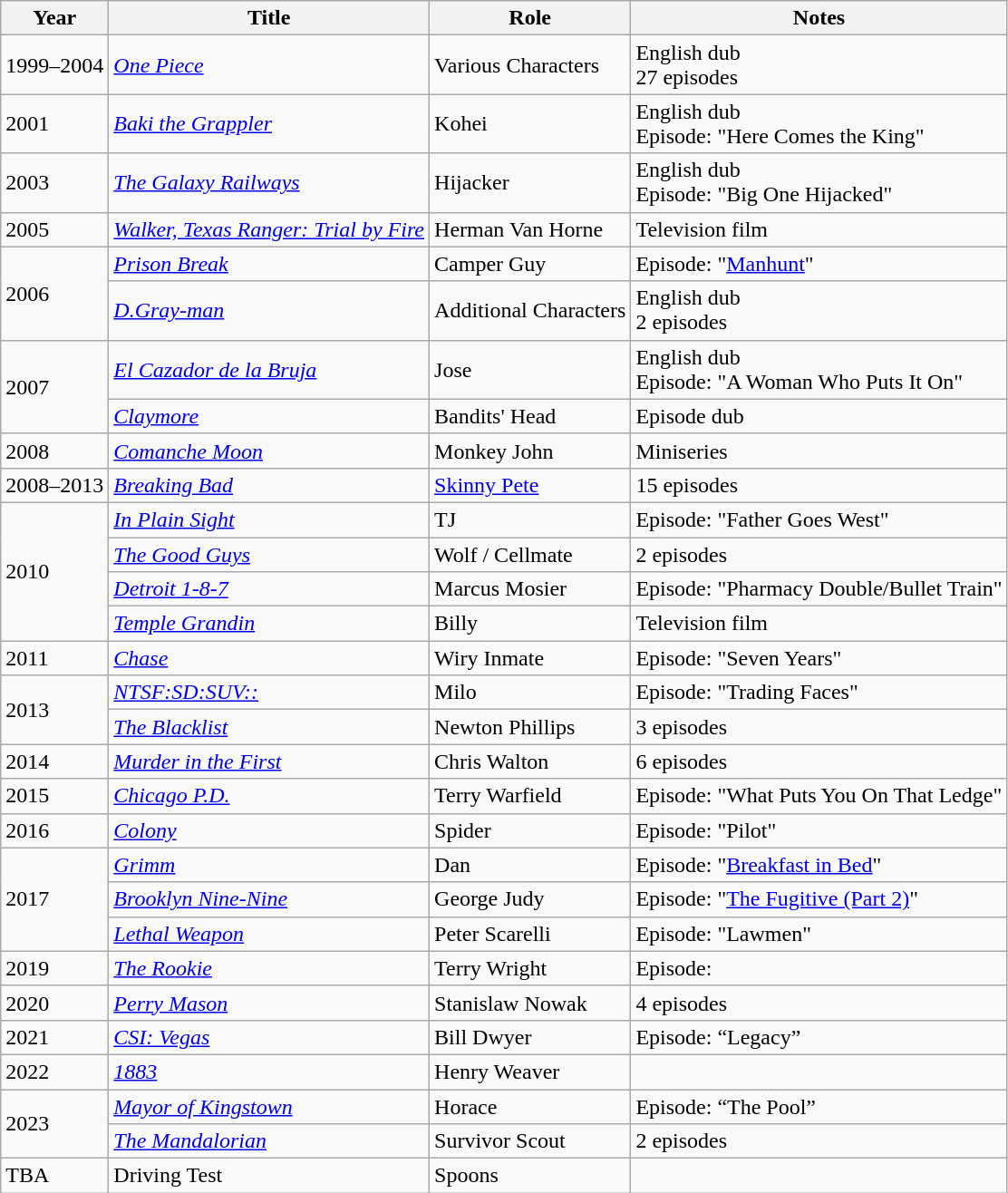<table class="wikitable sortable">
<tr>
<th>Year</th>
<th>Title</th>
<th>Role</th>
<th class="unsortable">Notes</th>
</tr>
<tr>
<td>1999–2004</td>
<td><em><a href='#'>One Piece</a></em></td>
<td>Various Characters</td>
<td>English dub<br>27 episodes</td>
</tr>
<tr>
<td>2001</td>
<td><em><a href='#'>Baki the Grappler</a></em></td>
<td>Kohei</td>
<td>English dub<br>Episode: "Here Comes the King"</td>
</tr>
<tr>
<td>2003</td>
<td><em><a href='#'>The Galaxy Railways</a></em></td>
<td>Hijacker</td>
<td>English dub<br>Episode: "Big One Hijacked"</td>
</tr>
<tr>
<td>2005</td>
<td><em><a href='#'>Walker, Texas Ranger: Trial by Fire</a></em></td>
<td>Herman Van Horne</td>
<td>Television film</td>
</tr>
<tr>
<td rowspan="2">2006</td>
<td><em><a href='#'>Prison Break</a></em></td>
<td>Camper Guy</td>
<td>Episode: "<a href='#'>Manhunt</a>"</td>
</tr>
<tr>
<td><em><a href='#'>D.Gray-man</a></em></td>
<td>Additional Characters</td>
<td>English dub<br>2 episodes</td>
</tr>
<tr>
<td rowspan="2">2007</td>
<td><em><a href='#'>El Cazador de la Bruja</a></em></td>
<td>Jose</td>
<td>English dub<br>Episode: "A Woman Who Puts It On"</td>
</tr>
<tr>
<td><em><a href='#'>Claymore</a></em></td>
<td>Bandits' Head</td>
<td>Episode dub</td>
</tr>
<tr>
<td>2008</td>
<td><a href='#'><em>Comanche Moon</em></a></td>
<td>Monkey John</td>
<td>Miniseries</td>
</tr>
<tr>
<td>2008–2013</td>
<td><em><a href='#'>Breaking Bad</a></em></td>
<td><a href='#'>Skinny Pete</a></td>
<td>15 episodes</td>
</tr>
<tr>
<td rowspan="4">2010</td>
<td><em><a href='#'>In Plain Sight</a></em></td>
<td>TJ</td>
<td>Episode: "Father Goes West"</td>
</tr>
<tr>
<td><em><a href='#'>The Good Guys</a></em></td>
<td>Wolf / Cellmate</td>
<td>2 episodes</td>
</tr>
<tr>
<td><em><a href='#'>Detroit 1-8-7</a></em></td>
<td>Marcus Mosier</td>
<td>Episode: "Pharmacy Double/Bullet Train"</td>
</tr>
<tr>
<td><em><a href='#'>Temple Grandin</a></em></td>
<td>Billy</td>
<td>Television film</td>
</tr>
<tr>
<td>2011</td>
<td><em><a href='#'>Chase</a></em></td>
<td>Wiry Inmate</td>
<td>Episode: "Seven Years"</td>
</tr>
<tr>
<td rowspan="2">2013</td>
<td><em><a href='#'>NTSF:SD:SUV::</a></em></td>
<td>Milo</td>
<td>Episode: "Trading Faces"</td>
</tr>
<tr>
<td><em><a href='#'>The Blacklist</a></em></td>
<td>Newton Phillips</td>
<td>3 episodes</td>
</tr>
<tr>
<td>2014</td>
<td><em><a href='#'>Murder in the First</a></em></td>
<td>Chris Walton</td>
<td>6 episodes</td>
</tr>
<tr>
<td>2015</td>
<td><em><a href='#'>Chicago P.D.</a></em></td>
<td>Terry Warfield</td>
<td>Episode: "What Puts You On That Ledge"</td>
</tr>
<tr>
<td>2016</td>
<td><em><a href='#'>Colony</a></em></td>
<td>Spider</td>
<td>Episode: "Pilot"</td>
</tr>
<tr>
<td rowspan="3">2017</td>
<td><em><a href='#'>Grimm</a></em></td>
<td>Dan</td>
<td>Episode: "<a href='#'>Breakfast in Bed</a>"</td>
</tr>
<tr>
<td><em><a href='#'>Brooklyn Nine-Nine</a></em></td>
<td>George Judy</td>
<td>Episode: "<a href='#'>The Fugitive (Part 2)</a>"</td>
</tr>
<tr>
<td><em><a href='#'>Lethal Weapon</a></em></td>
<td>Peter Scarelli</td>
<td>Episode: "Lawmen"</td>
</tr>
<tr>
<td>2019</td>
<td><em><a href='#'>The Rookie</a></em></td>
<td>Terry Wright</td>
<td>Episode: </td>
</tr>
<tr>
<td>2020</td>
<td><em><a href='#'>Perry Mason</a></em></td>
<td>Stanislaw Nowak</td>
<td>4 episodes</td>
</tr>
<tr>
<td>2021</td>
<td><em><a href='#'>CSI: Vegas</a></em></td>
<td>Bill Dwyer</td>
<td>Episode: “Legacy”</td>
</tr>
<tr>
<td>2022</td>
<td><a href='#'><em>1883</em></a></td>
<td>Henry Weaver</td>
</tr>
<tr>
<td rowspan="2">2023</td>
<td><em><a href='#'>Mayor of Kingstown</a></em></td>
<td>Horace</td>
<td>Episode: “The Pool”</td>
</tr>
<tr>
<td><em><a href='#'>The Mandalorian</a></em></td>
<td>Survivor Scout</td>
<td>2 episodes</td>
</tr>
<tr>
<td>TBA</td>
<td>Driving Test</td>
<td>Spoons</td>
<td></td>
</tr>
</table>
